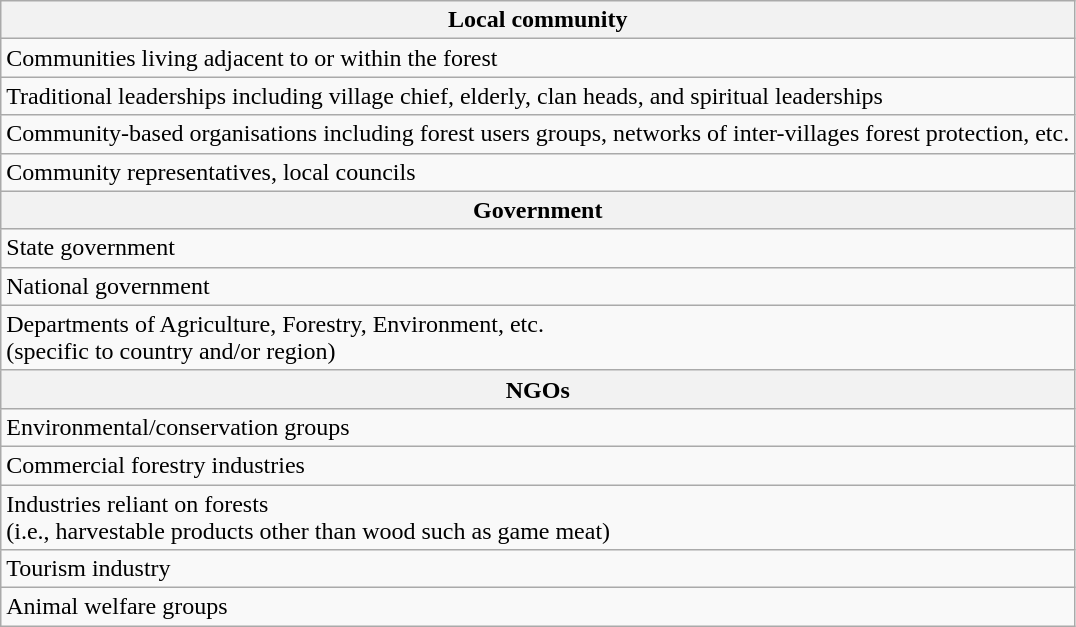<table class="wikitable">
<tr>
<th>Local community</th>
</tr>
<tr>
<td>Communities living adjacent to or within the forest</td>
</tr>
<tr>
<td>Traditional leaderships including village chief, elderly, clan heads, and spiritual leaderships</td>
</tr>
<tr>
<td>Community-based organisations including forest users groups, networks of inter-villages forest protection, etc.</td>
</tr>
<tr>
<td>Community representatives, local councils</td>
</tr>
<tr>
<th>Government</th>
</tr>
<tr>
<td>State government</td>
</tr>
<tr>
<td>National government</td>
</tr>
<tr>
<td>Departments of Agriculture, Forestry, Environment, etc.<br>(specific to country and/or region)</td>
</tr>
<tr>
<th>NGOs</th>
</tr>
<tr>
<td>Environmental/conservation groups</td>
</tr>
<tr>
<td>Commercial forestry industries</td>
</tr>
<tr>
<td>Industries reliant on forests<br>(i.e., harvestable products other than wood such as game meat)</td>
</tr>
<tr>
<td>Tourism industry</td>
</tr>
<tr>
<td>Animal welfare groups</td>
</tr>
</table>
